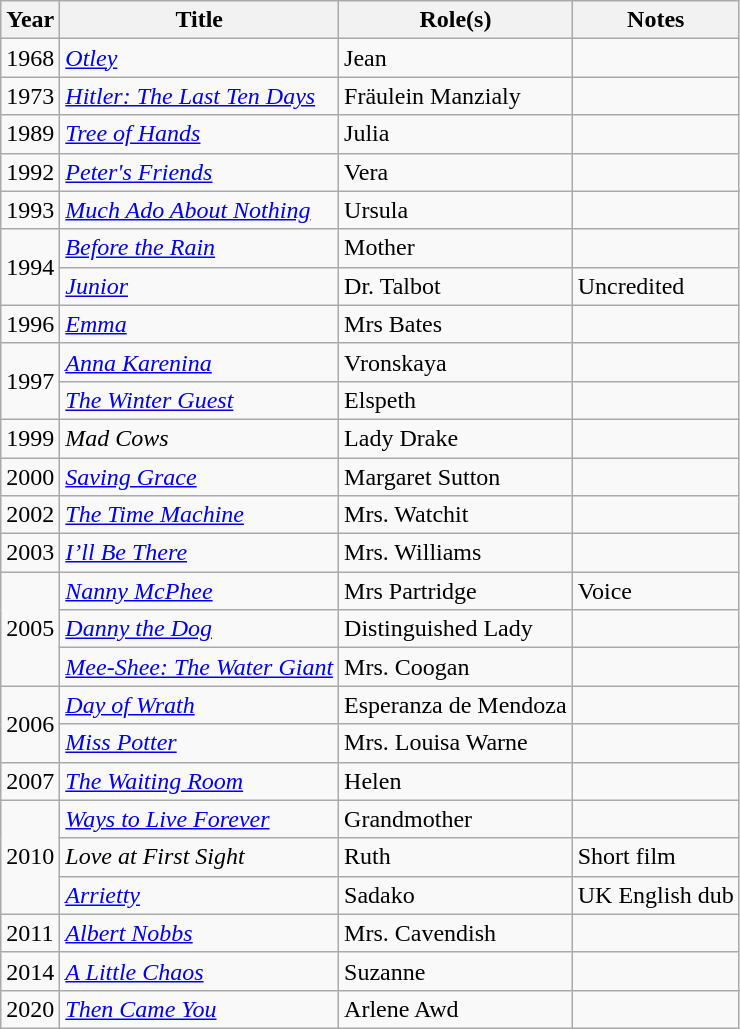<table class="wikitable plainrowheaders sortable">
<tr>
<th scope="col">Year</th>
<th scope="col">Title</th>
<th scope="col">Role(s)</th>
<th scope="col" class="unsortable">Notes</th>
</tr>
<tr>
<td>1968</td>
<td><em><a href='#'>Otley</a></em></td>
<td>Jean</td>
<td></td>
</tr>
<tr>
<td>1973</td>
<td><em><a href='#'>Hitler: The Last Ten Days</a></em></td>
<td>Fräulein Manzialy</td>
<td></td>
</tr>
<tr>
<td>1989</td>
<td><em><a href='#'>Tree of Hands</a></em></td>
<td>Julia</td>
<td></td>
</tr>
<tr>
<td>1992</td>
<td><em><a href='#'>Peter's Friends</a></em></td>
<td>Vera</td>
<td></td>
</tr>
<tr>
<td>1993</td>
<td><em><a href='#'>Much Ado About Nothing</a></em></td>
<td>Ursula</td>
<td></td>
</tr>
<tr>
<td rowspan=2>1994</td>
<td><em><a href='#'>Before the Rain</a></em></td>
<td>Mother</td>
<td></td>
</tr>
<tr>
<td><em><a href='#'>Junior</a></em></td>
<td>Dr. Talbot</td>
<td>Uncredited</td>
</tr>
<tr>
<td>1996</td>
<td><em><a href='#'>Emma</a></em></td>
<td>Mrs Bates</td>
<td></td>
</tr>
<tr>
<td rowspan=2>1997</td>
<td><em><a href='#'>Anna Karenina</a></em></td>
<td>Vronskaya</td>
<td></td>
</tr>
<tr>
<td><em><a href='#'>The Winter Guest</a></em></td>
<td>Elspeth</td>
<td></td>
</tr>
<tr>
<td>1999</td>
<td><em>Mad Cows</em></td>
<td>Lady Drake</td>
<td></td>
</tr>
<tr>
<td>2000</td>
<td><em><a href='#'>Saving Grace</a></em></td>
<td>Margaret Sutton</td>
<td></td>
</tr>
<tr>
<td>2002</td>
<td><em><a href='#'>The Time Machine</a></em></td>
<td>Mrs. Watchit</td>
<td></td>
</tr>
<tr>
<td>2003</td>
<td><em><a href='#'>I’ll Be There</a></em></td>
<td>Mrs. Williams</td>
<td></td>
</tr>
<tr>
<td rowspan=3>2005</td>
<td><em><a href='#'>Nanny McPhee</a></em></td>
<td>Mrs Partridge</td>
<td>Voice</td>
</tr>
<tr>
<td><em><a href='#'>Danny the Dog</a></em></td>
<td>Distinguished Lady</td>
<td></td>
</tr>
<tr>
<td><em><a href='#'>Mee-Shee: The Water Giant</a></em></td>
<td>Mrs. Coogan</td>
<td></td>
</tr>
<tr>
<td rowspan=2>2006</td>
<td><em><a href='#'>Day of Wrath</a></em></td>
<td>Esperanza de Mendoza</td>
<td></td>
</tr>
<tr>
<td><em><a href='#'>Miss Potter</a></em></td>
<td>Mrs. Louisa Warne</td>
<td></td>
</tr>
<tr>
<td>2007</td>
<td><em><a href='#'>The Waiting Room</a></em></td>
<td>Helen</td>
<td></td>
</tr>
<tr>
<td rowspan=3>2010</td>
<td><em><a href='#'>Ways to Live Forever</a></em></td>
<td>Grandmother</td>
<td></td>
</tr>
<tr>
<td><em>Love at First Sight</em></td>
<td>Ruth</td>
<td>Short film</td>
</tr>
<tr>
<td><em><a href='#'>Arrietty</a></em></td>
<td>Sadako</td>
<td>UK English dub</td>
</tr>
<tr>
<td>2011</td>
<td><em><a href='#'>Albert Nobbs</a></em></td>
<td>Mrs. Cavendish</td>
<td></td>
</tr>
<tr>
<td>2014</td>
<td><em><a href='#'>A Little Chaos</a></em></td>
<td>Suzanne</td>
<td></td>
</tr>
<tr>
<td>2020</td>
<td><em><a href='#'>Then Came You</a></em></td>
<td>Arlene Awd</td>
<td></td>
</tr>
</table>
